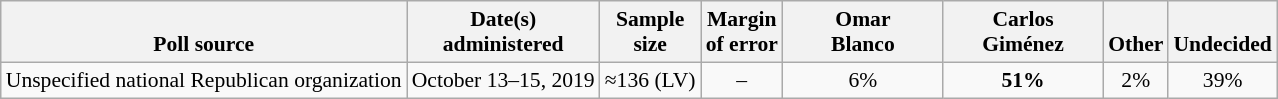<table class="wikitable" style="font-size:90%;text-align:center;">
<tr valign= bottom>
<th>Poll source</th>
<th>Date(s)<br>administered</th>
<th>Sample<br>size</th>
<th>Margin<br>of error</th>
<th style="width:100px;">Omar<br>Blanco</th>
<th style="width:100px;">Carlos<br>Giménez</th>
<th>Other</th>
<th>Undecided</th>
</tr>
<tr>
<td style="text-align:left;">Unspecified national Republican organization</td>
<td>October 13–15, 2019</td>
<td>≈136 (LV)</td>
<td>–</td>
<td>6%</td>
<td><strong>51%</strong></td>
<td>2%</td>
<td>39%</td>
</tr>
</table>
